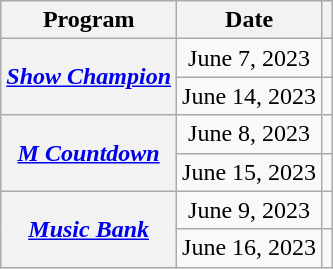<table class="wikitable plainrowheaders" style="text-align:center;">
<tr>
<th>Program</th>
<th>Date</th>
<th class="unsortable"></th>
</tr>
<tr>
<th scope="row" rowspan="2"><em><a href='#'>Show Champion</a></em></th>
<td>June 7, 2023</td>
<td style="text-align:center"></td>
</tr>
<tr>
<td>June 14, 2023</td>
<td style="text-align:center"></td>
</tr>
<tr>
<th scope="row" rowspan="2"><em><a href='#'>M Countdown</a></em></th>
<td>June 8, 2023</td>
<td style="text-align:center"></td>
</tr>
<tr>
<td>June 15, 2023</td>
<td style="text-align:center"></td>
</tr>
<tr>
<th scope="row" rowspan="2"><em><a href='#'>Music Bank</a></em></th>
<td>June 9, 2023</td>
<td style="text-align:center"></td>
</tr>
<tr>
<td>June 16, 2023</td>
<td style="text-align:center"></td>
</tr>
</table>
